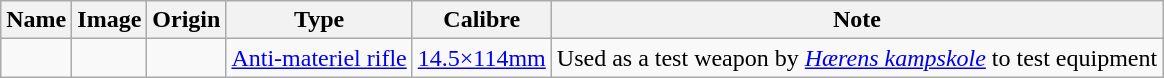<table class="wikitable">
<tr>
<th>Name</th>
<th>Image</th>
<th>Origin</th>
<th>Type</th>
<th>Calibre</th>
<th>Note</th>
</tr>
<tr>
<td></td>
<td></td>
<td></td>
<td><a href='#'>Anti-materiel rifle</a></td>
<td><a href='#'>14.5×114mm</a></td>
<td>Used as a test weapon by <a href='#'><em>Hærens kampskole</em></a> to test equipment</td>
</tr>
</table>
